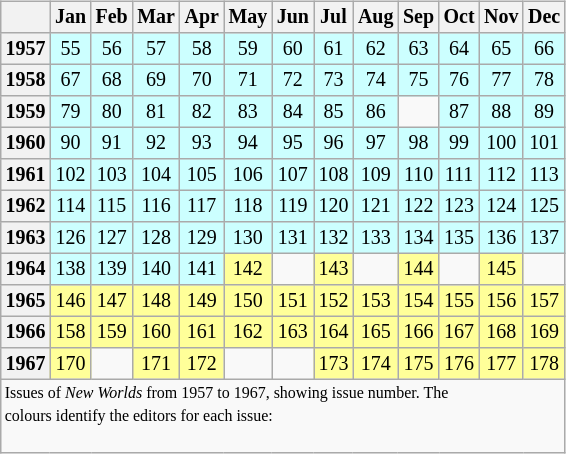<table class="wikitable" style="font-size: 10pt; line-height: 11pt; margin-right: 2em; text-align: center; float: left">
<tr>
<th></th>
<th>Jan</th>
<th>Feb</th>
<th>Mar</th>
<th>Apr</th>
<th>May</th>
<th>Jun</th>
<th>Jul</th>
<th>Aug</th>
<th>Sep</th>
<th>Oct</th>
<th>Nov</th>
<th>Dec</th>
</tr>
<tr>
<th>1957</th>
<td bgcolor=#ccffff>55</td>
<td bgcolor=#ccffff>56</td>
<td bgcolor=#ccffff>57</td>
<td bgcolor=#ccffff>58</td>
<td bgcolor=#ccffff>59</td>
<td bgcolor=#ccffff>60</td>
<td bgcolor=#ccffff>61</td>
<td bgcolor=#ccffff>62</td>
<td bgcolor=#ccffff>63</td>
<td bgcolor=#ccffff>64</td>
<td bgcolor=#ccffff>65</td>
<td bgcolor=#ccffff>66</td>
</tr>
<tr>
<th>1958</th>
<td bgcolor=#ccffff>67</td>
<td bgcolor=#ccffff>68</td>
<td bgcolor=#ccffff>69</td>
<td bgcolor=#ccffff>70</td>
<td bgcolor=#ccffff>71</td>
<td bgcolor=#ccffff>72</td>
<td bgcolor=#ccffff>73</td>
<td bgcolor=#ccffff>74</td>
<td bgcolor=#ccffff>75</td>
<td bgcolor=#ccffff>76</td>
<td bgcolor=#ccffff>77</td>
<td bgcolor=#ccffff>78</td>
</tr>
<tr>
<th>1959</th>
<td bgcolor=#ccffff>79</td>
<td bgcolor=#ccffff>80</td>
<td bgcolor=#ccffff>81</td>
<td bgcolor=#ccffff>82</td>
<td bgcolor=#ccffff>83</td>
<td bgcolor=#ccffff>84</td>
<td bgcolor=#ccffff>85</td>
<td bgcolor=#ccffff>86</td>
<td></td>
<td bgcolor=#ccffff>87</td>
<td bgcolor=#ccffff>88</td>
<td bgcolor=#ccffff>89</td>
</tr>
<tr>
<th>1960</th>
<td bgcolor=#ccffff>90</td>
<td bgcolor=#ccffff>91</td>
<td bgcolor=#ccffff>92</td>
<td bgcolor=#ccffff>93</td>
<td bgcolor=#ccffff>94</td>
<td bgcolor=#ccffff>95</td>
<td bgcolor=#ccffff>96</td>
<td bgcolor=#ccffff>97</td>
<td bgcolor=#ccffff>98</td>
<td bgcolor=#ccffff>99</td>
<td bgcolor=#ccffff>100</td>
<td bgcolor=#ccffff>101</td>
</tr>
<tr>
<th>1961</th>
<td bgcolor=#ccffff>102</td>
<td bgcolor=#ccffff>103</td>
<td bgcolor=#ccffff>104</td>
<td bgcolor=#ccffff>105</td>
<td bgcolor=#ccffff>106</td>
<td bgcolor=#ccffff>107</td>
<td bgcolor=#ccffff>108</td>
<td bgcolor=#ccffff>109</td>
<td bgcolor=#ccffff>110</td>
<td bgcolor=#ccffff>111</td>
<td bgcolor=#ccffff>112</td>
<td bgcolor=#ccffff>113</td>
</tr>
<tr>
<th>1962</th>
<td bgcolor=#ccffff>114</td>
<td bgcolor=#ccffff>115</td>
<td bgcolor=#ccffff>116</td>
<td bgcolor=#ccffff>117</td>
<td bgcolor=#ccffff>118</td>
<td bgcolor=#ccffff>119</td>
<td bgcolor=#ccffff>120</td>
<td bgcolor=#ccffff>121</td>
<td bgcolor=#ccffff>122</td>
<td bgcolor=#ccffff>123</td>
<td bgcolor=#ccffff>124</td>
<td bgcolor=#ccffff>125</td>
</tr>
<tr>
<th>1963</th>
<td bgcolor=#ccffff>126</td>
<td bgcolor=#ccffff>127</td>
<td bgcolor=#ccffff>128</td>
<td bgcolor=#ccffff>129</td>
<td bgcolor=#ccffff>130</td>
<td bgcolor=#ccffff>131</td>
<td bgcolor=#ccffff>132</td>
<td bgcolor=#ccffff>133</td>
<td bgcolor=#ccffff>134</td>
<td bgcolor=#ccffff>135</td>
<td bgcolor=#ccffff>136</td>
<td bgcolor=#ccffff>137</td>
</tr>
<tr>
<th>1964</th>
<td bgcolor=#ccffff>138</td>
<td bgcolor=#ccffff>139</td>
<td bgcolor=#ccffff>140</td>
<td bgcolor=#ccffff>141</td>
<td bgcolor=#ffff99>142</td>
<td></td>
<td bgcolor=#ffff99>143</td>
<td></td>
<td bgcolor=#ffff99>144</td>
<td></td>
<td bgcolor=#ffff99>145</td>
<td></td>
</tr>
<tr>
<th>1965</th>
<td bgcolor=#ffff99>146</td>
<td bgcolor=#ffff99>147</td>
<td bgcolor=#ffff99>148</td>
<td bgcolor=#ffff99>149</td>
<td bgcolor=#ffff99>150</td>
<td bgcolor=#ffff99>151</td>
<td bgcolor=#ffff99>152</td>
<td bgcolor=#ffff99>153</td>
<td bgcolor=#ffff99>154</td>
<td bgcolor=#ffff99>155</td>
<td bgcolor=#ffff99>156</td>
<td bgcolor=#ffff99>157</td>
</tr>
<tr>
<th>1966</th>
<td bgcolor=#ffff99>158</td>
<td bgcolor=#ffff99>159</td>
<td bgcolor=#ffff99>160</td>
<td bgcolor=#ffff99>161</td>
<td bgcolor=#ffff99>162</td>
<td bgcolor=#ffff99>163</td>
<td bgcolor=#ffff99>164</td>
<td bgcolor=#ffff99>165</td>
<td bgcolor=#ffff99>166</td>
<td bgcolor=#ffff99>167</td>
<td bgcolor=#ffff99>168</td>
<td bgcolor=#ffff99>169</td>
</tr>
<tr>
<th>1967</th>
<td bgcolor=#ffff99>170</td>
<td></td>
<td bgcolor=#ffff99>171</td>
<td bgcolor=#ffff99>172</td>
<td></td>
<td></td>
<td bgcolor=#ffff99>173</td>
<td bgcolor=#ffff99>174</td>
<td bgcolor=#ffff99>175</td>
<td bgcolor=#ffff99>176</td>
<td bgcolor=#ffff99>177</td>
<td bgcolor=#ffff99>178</td>
</tr>
<tr>
<td colspan="13" style="font-size: 8pt; text-align:left">Issues of <em>New Worlds</em> from 1957 to 1967, showing issue number.  The<br>colours identify the editors for each issue:<br><br> </td>
</tr>
</table>
